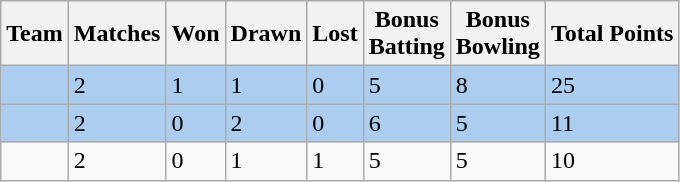<table class="wikitable">
<tr>
<th>Team</th>
<th>Matches</th>
<th>Won</th>
<th>Drawn</th>
<th>Lost</th>
<th>Bonus<br>Batting</th>
<th>Bonus<br>Bowling</th>
<th>Total Points</th>
</tr>
<tr bgcolor="#ABCDEF">
<td style="text-align:center;"></td>
<td>2</td>
<td>1</td>
<td>1</td>
<td>0</td>
<td>5</td>
<td>8</td>
<td>25</td>
</tr>
<tr bgcolor="#ABCDEF">
<td style="text-align:center;"></td>
<td>2</td>
<td>0</td>
<td>2</td>
<td>0</td>
<td>6</td>
<td>5</td>
<td>11</td>
</tr>
<tr>
<td style="text-align:center;"></td>
<td>2</td>
<td>0</td>
<td>1</td>
<td>1</td>
<td>5</td>
<td>5</td>
<td>10</td>
</tr>
</table>
